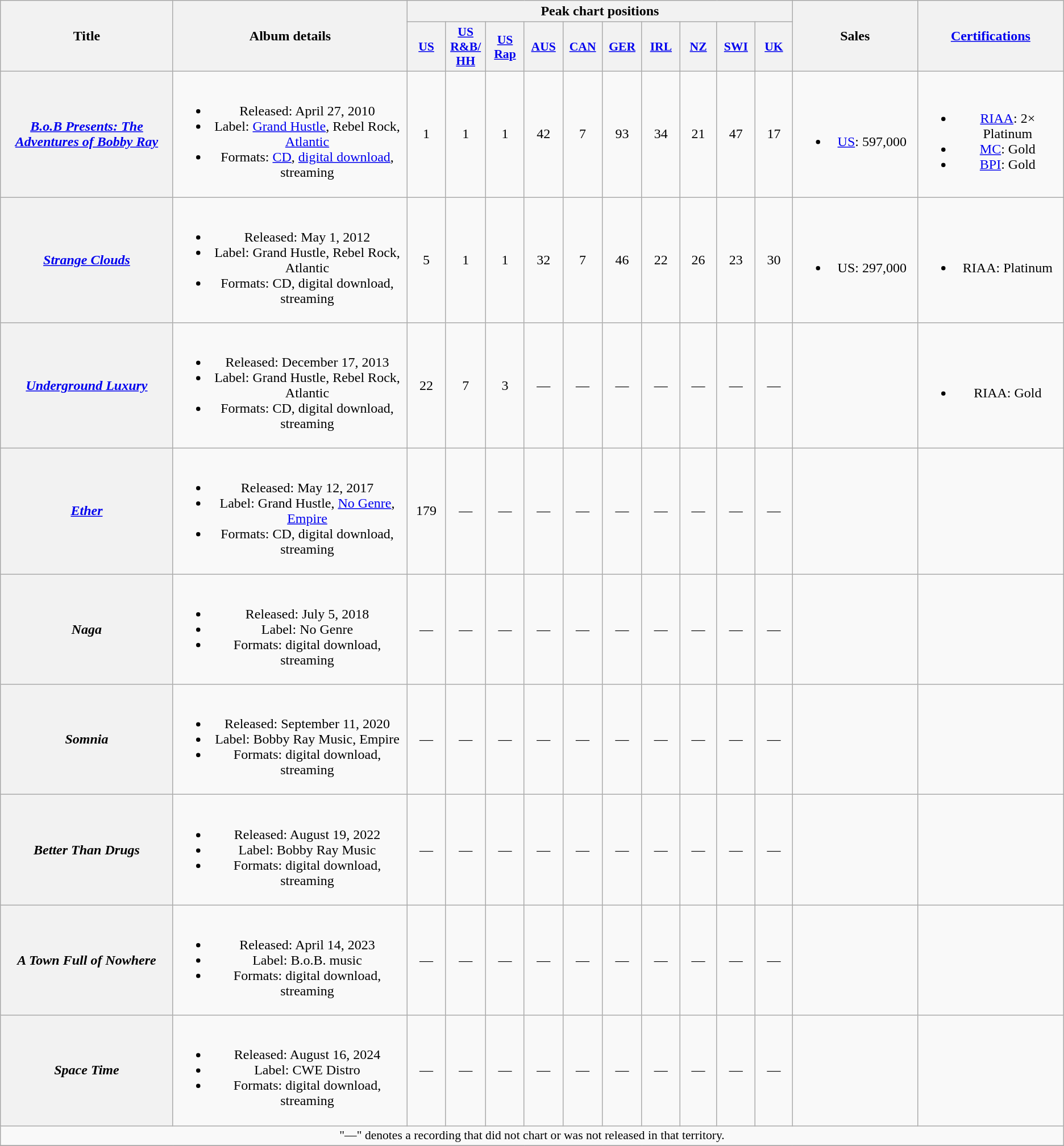<table class="wikitable plainrowheaders" style="text-align:center;">
<tr>
<th scope="col" rowspan="2" style="width:15em;">Title</th>
<th scope="col" rowspan="2" style="width:21em;">Album details</th>
<th scope="col" colspan="10">Peak chart positions</th>
<th scope="col" rowspan="2" style="width:10em;">Sales</th>
<th scope="col" rowspan="2" style="width:12em;"><a href='#'>Certifications</a></th>
</tr>
<tr>
<th scope="col" style="width:3em;font-size:90%;"><a href='#'>US</a><br></th>
<th scope="col" style="width:3em;font-size:90%;"><a href='#'>US<br>R&B/<br>HH</a><br></th>
<th scope="col" style="width:3em;font-size:90%;"><a href='#'>US Rap</a><br></th>
<th scope="col" style="width:3em;font-size:90%;"><a href='#'>AUS</a><br></th>
<th scope="col" style="width:3em;font-size:90%;"><a href='#'>CAN</a><br></th>
<th scope="col" style="width:3em;font-size:90%;"><a href='#'>GER</a><br></th>
<th scope="col" style="width:3em;font-size:90%;"><a href='#'>IRL</a><br></th>
<th scope="col" style="width:3em;font-size:90%;"><a href='#'>NZ</a><br></th>
<th scope="col" style="width:3em;font-size:90%;"><a href='#'>SWI</a><br></th>
<th scope="col" style="width:3em;font-size:90%;"><a href='#'>UK</a><br></th>
</tr>
<tr>
<th scope="row"><em><a href='#'>B.o.B Presents: The Adventures of Bobby Ray</a></em></th>
<td><br><ul><li>Released: April 27, 2010</li><li>Label: <a href='#'>Grand Hustle</a>, Rebel Rock, <a href='#'>Atlantic</a></li><li>Formats: <a href='#'>CD</a>, <a href='#'>digital download</a>, streaming</li></ul></td>
<td>1</td>
<td>1</td>
<td>1</td>
<td>42</td>
<td>7</td>
<td>93</td>
<td>34</td>
<td>21</td>
<td>47</td>
<td>17</td>
<td><br><ul><li><a href='#'>US</a>: 597,000</li></ul></td>
<td><br><ul><li><a href='#'>RIAA</a>: 2× Platinum</li><li><a href='#'>MC</a>: Gold</li><li><a href='#'>BPI</a>: Gold</li></ul></td>
</tr>
<tr>
<th scope="row"><em><a href='#'>Strange Clouds</a></em></th>
<td><br><ul><li>Released: May 1, 2012</li><li>Label: Grand Hustle, Rebel Rock, Atlantic</li><li>Formats: CD, digital download, streaming</li></ul></td>
<td>5</td>
<td>1</td>
<td>1</td>
<td>32</td>
<td>7</td>
<td>46</td>
<td>22</td>
<td>26</td>
<td>23</td>
<td>30</td>
<td><br><ul><li>US: 297,000</li></ul></td>
<td><br><ul><li>RIAA: Platinum</li></ul></td>
</tr>
<tr>
<th scope="row"><em><a href='#'>Underground Luxury</a></em></th>
<td><br><ul><li>Released: December 17, 2013</li><li>Label: Grand Hustle, Rebel Rock, Atlantic</li><li>Formats: CD, digital download, streaming</li></ul></td>
<td>22</td>
<td>7</td>
<td>3</td>
<td>—</td>
<td>—</td>
<td>—</td>
<td>—</td>
<td>—</td>
<td>—</td>
<td>—</td>
<td></td>
<td><br><ul><li>RIAA: Gold</li></ul></td>
</tr>
<tr>
<th scope="row"><em><a href='#'>Ether</a></em></th>
<td><br><ul><li>Released: May 12, 2017</li><li>Label: Grand Hustle, <a href='#'>No Genre</a>, <a href='#'>Empire</a></li><li>Formats: CD, digital download, streaming</li></ul></td>
<td>179</td>
<td>—</td>
<td>—</td>
<td>—</td>
<td>—</td>
<td>—</td>
<td>—</td>
<td>—</td>
<td>—</td>
<td>—</td>
<td></td>
<td></td>
</tr>
<tr>
<th scope="row"><em>Naga</em></th>
<td><br><ul><li>Released: July 5, 2018</li><li>Label: No Genre</li><li>Formats: digital download, streaming</li></ul></td>
<td>—</td>
<td>—</td>
<td>—</td>
<td>—</td>
<td>—</td>
<td>—</td>
<td>—</td>
<td>—</td>
<td>—</td>
<td>—</td>
<td></td>
<td></td>
</tr>
<tr>
<th scope="row"><em>Somnia</em></th>
<td><br><ul><li>Released: September 11, 2020</li><li>Label: Bobby Ray Music, Empire</li><li>Formats: digital download, streaming</li></ul></td>
<td>—</td>
<td>—</td>
<td>—</td>
<td>—</td>
<td>—</td>
<td>—</td>
<td>—</td>
<td>—</td>
<td>—</td>
<td>—</td>
<td></td>
<td></td>
</tr>
<tr>
<th scope="row"><em>Better Than Drugs</em></th>
<td><br><ul><li>Released: August 19, 2022</li><li>Label: Bobby Ray Music</li><li>Formats: digital download, streaming</li></ul></td>
<td>—</td>
<td>—</td>
<td>—</td>
<td>—</td>
<td>—</td>
<td>—</td>
<td>—</td>
<td>—</td>
<td>—</td>
<td>—</td>
<td></td>
<td></td>
</tr>
<tr>
<th scope="row"><em>A Town Full of Nowhere</em></th>
<td><br><ul><li>Released: April 14, 2023</li><li>Label: B.o.B. music</li><li>Formats: digital download, streaming</li></ul></td>
<td>—</td>
<td>—</td>
<td>—</td>
<td>—</td>
<td>—</td>
<td>—</td>
<td>—</td>
<td>—</td>
<td>—</td>
<td>—</td>
<td></td>
<td></td>
</tr>
<tr>
<th scope="row"><em>Space Time</em></th>
<td><br><ul><li>Released: August 16, 2024</li><li>Label: CWE Distro</li><li>Formats: digital download, streaming</li></ul></td>
<td>—</td>
<td>—</td>
<td>—</td>
<td>—</td>
<td>—</td>
<td>—</td>
<td>—</td>
<td>—</td>
<td>—</td>
<td>—</td>
<td></td>
<td></td>
</tr>
<tr>
<td colspan="14" style="font-size:90%">"—" denotes a recording that did not chart or was not released in that territory.</td>
</tr>
<tr>
</tr>
</table>
